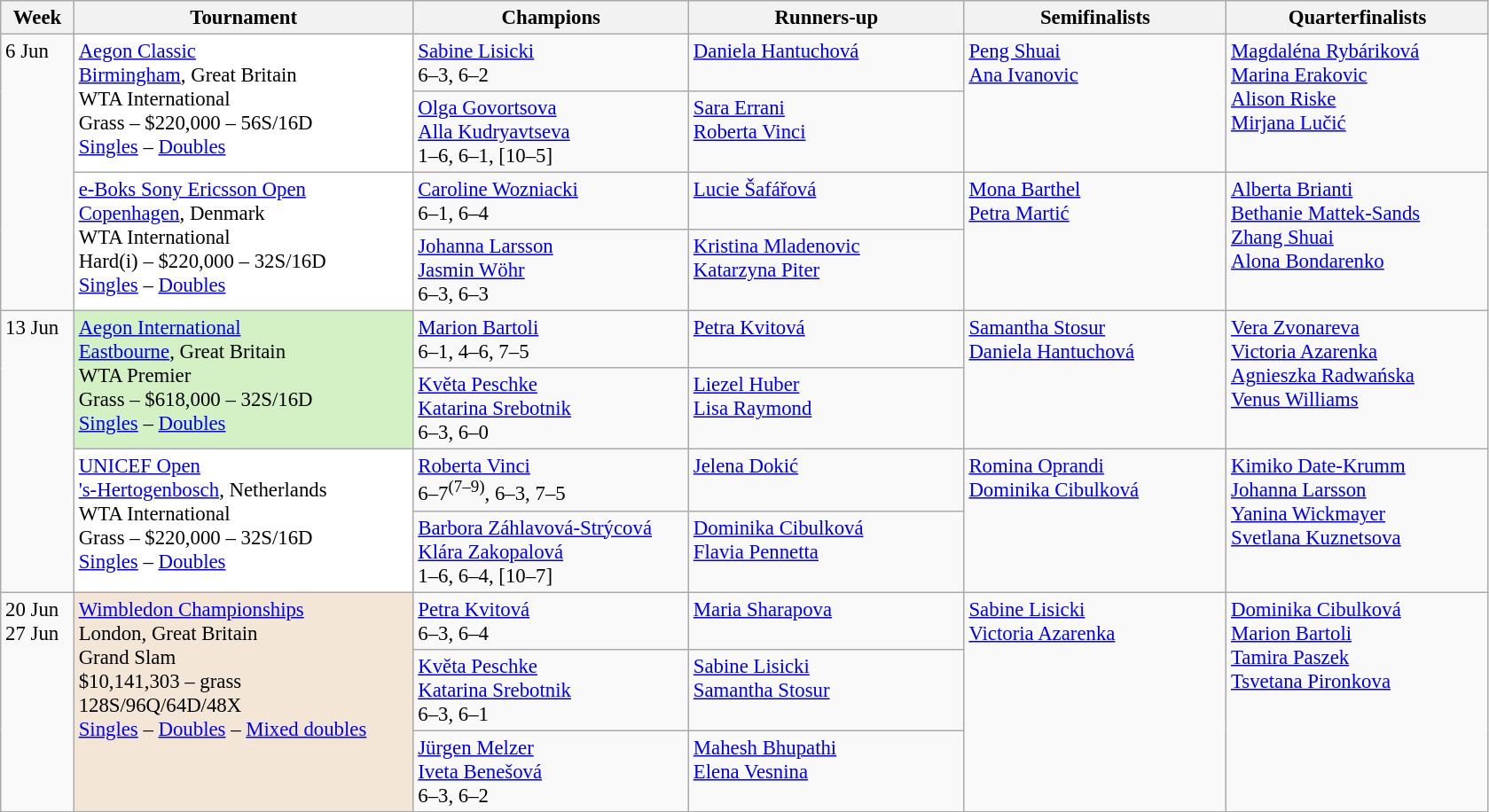<table class=wikitable style=font-size:95%>
<tr>
<th style="width:48px;">Week</th>
<th style="width:248px;">Tournament</th>
<th style="width:200px;">Champions</th>
<th style="width:200px;">Runners-up</th>
<th style="width:190px;">Semifinalists</th>
<th style="width:190px;">Quarterfinalists</th>
</tr>
<tr valign=top>
<td rowspan=4>6 Jun</td>
<td bgcolor=#ffffff rowspan=2><a href='#'>Aegon Classic</a><br> <a href='#'>Birmingham</a>, Great Britain<br>WTA International <br>Grass – $220,000 – 56S/16D<br><a href='#'>Singles</a> – <a href='#'>Doubles</a></td>
<td> <a href='#'>Sabine Lisicki</a> <br> 6–3, 6–2</td>
<td> <a href='#'>Daniela Hantuchová</a></td>
<td rowspan=2> <a href='#'>Peng Shuai</a> <br>  <a href='#'>Ana Ivanovic</a></td>
<td rowspan=2> <a href='#'>Magdaléna Rybáriková</a><br> <a href='#'>Marina Erakovic</a><br> <a href='#'>Alison Riske</a><br>  <a href='#'>Mirjana Lučić</a></td>
</tr>
<tr valign=top>
<td> <a href='#'>Olga Govortsova</a> <br>  <a href='#'>Alla Kudryavtseva</a> <br> 1–6, 6–1, [10–5]</td>
<td> <a href='#'>Sara Errani</a> <br>  <a href='#'>Roberta Vinci</a></td>
</tr>
<tr valign=top>
<td bgcolor=#ffffff rowspan=2><a href='#'>e-Boks Sony Ericsson Open</a><br> <a href='#'>Copenhagen</a>, Denmark<br>WTA International <br>Hard(i) – $220,000 – 32S/16D<br><a href='#'>Singles</a> – <a href='#'>Doubles</a></td>
<td> <a href='#'>Caroline Wozniacki</a> <br> 6–1, 6–4</td>
<td> <a href='#'>Lucie Šafářová</a></td>
<td rowspan=2> <a href='#'>Mona Barthel</a><br> <a href='#'>Petra Martić</a></td>
<td rowspan=2> <a href='#'>Alberta Brianti</a><br> <a href='#'>Bethanie Mattek-Sands</a><br> <a href='#'>Zhang Shuai</a><br> <a href='#'>Alona Bondarenko</a></td>
</tr>
<tr valign=top>
<td> <a href='#'>Johanna Larsson</a> <br>  <a href='#'>Jasmin Wöhr</a> <br> 6–3, 6–3</td>
<td> <a href='#'>Kristina Mladenovic</a> <br>  <a href='#'>Katarzyna Piter</a></td>
</tr>
<tr valign=top>
<td rowspan=4>13 Jun</td>
<td style="background:#d4f1c5;" rowspan=2><a href='#'>Aegon International</a><br><a href='#'>Eastbourne</a>, Great Britain<br>WTA Premier <br>Grass – $618,000 – 32S/16D<br><a href='#'>Singles</a> – <a href='#'>Doubles</a></td>
<td> <a href='#'>Marion Bartoli</a> <br> 6–1, 4–6, 7–5</td>
<td> <a href='#'>Petra Kvitová</a></td>
<td rowspan=2> <a href='#'>Samantha Stosur</a><br> <a href='#'>Daniela Hantuchová</a></td>
<td rowspan=2> <a href='#'>Vera Zvonareva</a> <br> <a href='#'>Victoria Azarenka</a><br> <a href='#'>Agnieszka Radwańska</a><br>  <a href='#'>Venus Williams</a></td>
</tr>
<tr valign=top>
<td> <a href='#'>Květa Peschke</a> <br>  <a href='#'>Katarina Srebotnik</a> <br> 6–3, 6–0</td>
<td> <a href='#'>Liezel Huber</a> <br>  <a href='#'>Lisa Raymond</a></td>
</tr>
<tr valign=top>
<td bgcolor=#ffffff rowspan=2><a href='#'>UNICEF Open</a><br><a href='#'>'s-Hertogenbosch</a>, Netherlands<br>WTA International <br>Grass – $220,000 – 32S/16D<br><a href='#'>Singles</a> – <a href='#'>Doubles</a></td>
<td> <a href='#'>Roberta Vinci</a> <br> 6–7<sup>(7–9)</sup>, 6–3, 7–5</td>
<td> <a href='#'>Jelena Dokić</a></td>
<td rowspan=2> <a href='#'>Romina Oprandi</a> <br> <a href='#'>Dominika Cibulková</a></td>
<td rowspan=2> <a href='#'>Kimiko Date-Krumm</a> <br> <a href='#'>Johanna Larsson</a> <br> <a href='#'>Yanina Wickmayer</a> <br>  <a href='#'>Svetlana Kuznetsova</a></td>
</tr>
<tr valign=top>
<td> <a href='#'>Barbora Záhlavová-Strýcová</a> <br>  <a href='#'>Klára Zakopalová</a><br> 1–6, 6–4, [10–7]</td>
<td> <a href='#'>Dominika Cibulková</a> <br>  <a href='#'>Flavia Pennetta</a></td>
</tr>
<tr valign=top>
<td rowspan=3>20 Jun<br>27 Jun</td>
<td style="background:#f3e6d7;" rowspan=3><a href='#'>Wimbledon Championships</a><br> London, Great Britain<br>Grand Slam<br>$10,141,303 – grass<br>128S/96Q/64D/48X<br><a href='#'>Singles</a> – <a href='#'>Doubles</a> – <a href='#'>Mixed doubles</a></td>
<td> <a href='#'>Petra Kvitová</a><br> 6–3, 6–4</td>
<td> <a href='#'>Maria Sharapova</a></td>
<td rowspan=3> <a href='#'>Sabine Lisicki</a> <br>  <a href='#'>Victoria Azarenka</a></td>
<td rowspan=3> <a href='#'>Dominika Cibulková</a> <br> <a href='#'>Marion Bartoli</a> <br> <a href='#'>Tamira Paszek</a> <br> <a href='#'>Tsvetana Pironkova</a></td>
</tr>
<tr valign=top>
<td> <a href='#'>Květa Peschke</a><br> <a href='#'>Katarina Srebotnik</a><br>6–3, 6–1</td>
<td> <a href='#'>Sabine Lisicki</a><br> <a href='#'>Samantha Stosur</a></td>
</tr>
<tr valign=top>
<td> <a href='#'>Jürgen Melzer</a> <br>  <a href='#'>Iveta Benešová</a><br> 6–3, 6–2 <br></td>
<td> <a href='#'>Mahesh Bhupathi</a> <br>  <a href='#'>Elena Vesnina</a></td>
</tr>
</table>
